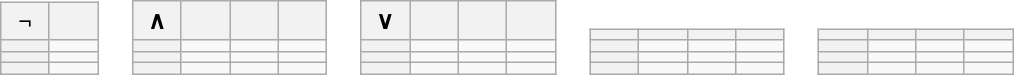<table cellpadding="0">
<tr valign="bottom">
<td><br><table class="wikitable" style="text-align:center;">
<tr>
<th width="25">¬</th>
<th width="25"> </th>
</tr>
<tr>
<th></th>
<td></td>
</tr>
<tr>
<th></th>
<td></td>
</tr>
<tr>
<th></th>
<td></td>
</tr>
</table>
</td>
<td></td>
<td></td>
<td><br><table class="wikitable" style="text-align: center;">
<tr>
<th width="25">∧</th>
<th width="25"></th>
<th width="25"></th>
<th width="25"></th>
</tr>
<tr>
<th></th>
<td></td>
<td></td>
<td></td>
</tr>
<tr>
<th></th>
<td></td>
<td></td>
<td></td>
</tr>
<tr>
<th></th>
<td></td>
<td></td>
<td></td>
</tr>
</table>
</td>
<td></td>
<td></td>
<td><br><table class="wikitable" style="text-align: center;">
<tr>
<th width="25">∨</th>
<th width="25"></th>
<th width="25"></th>
<th width="25"></th>
</tr>
<tr>
<th></th>
<td></td>
<td></td>
<td></td>
</tr>
<tr>
<th></th>
<td></td>
<td></td>
<td></td>
</tr>
<tr>
<th></th>
<td></td>
<td></td>
<td></td>
</tr>
</table>
</td>
<td></td>
<td></td>
<td><br><table class="wikitable" style="text-align: center;">
<tr>
<th width="25"></th>
<th width="25"></th>
<th width="25"></th>
<th width="25"></th>
</tr>
<tr>
<th></th>
<td></td>
<td></td>
<td></td>
</tr>
<tr>
<th></th>
<td></td>
<td></td>
<td></td>
</tr>
<tr>
<th></th>
<td></td>
<td></td>
<td></td>
</tr>
</table>
</td>
<td></td>
<td></td>
<td><br><table class="wikitable" style="text-align: center;">
<tr>
<th width="25"></th>
<th width="25"></th>
<th width="25"></th>
<th width="25"></th>
</tr>
<tr>
<th></th>
<td></td>
<td></td>
<td></td>
</tr>
<tr>
<th></th>
<td></td>
<td></td>
<td></td>
</tr>
<tr>
<th></th>
<td></td>
<td></td>
<td></td>
</tr>
</table>
</td>
</tr>
</table>
